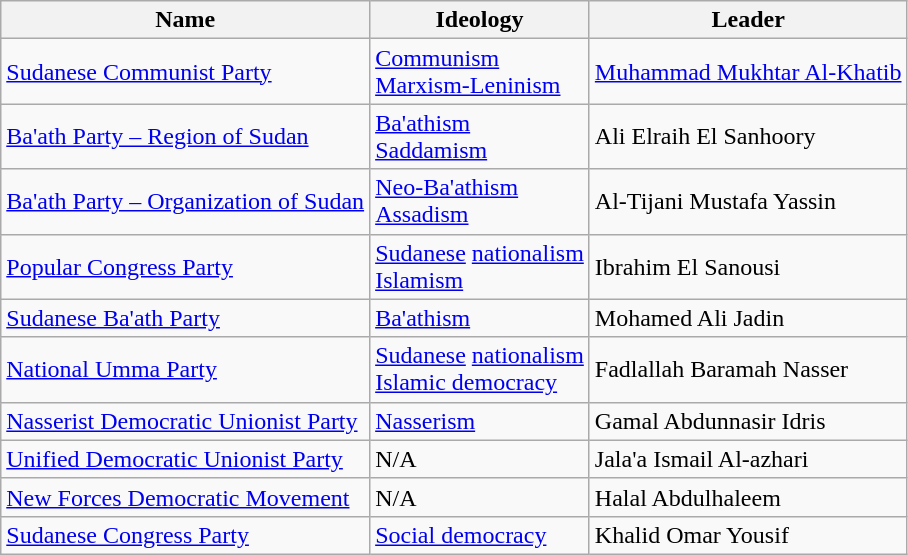<table class="wikitable">
<tr>
<th>Name</th>
<th>Ideology</th>
<th>Leader</th>
</tr>
<tr>
<td><a href='#'>Sudanese Communist Party</a></td>
<td><a href='#'>Communism</a><br><a href='#'>Marxism-Leninism</a></td>
<td><a href='#'>Muhammad Mukhtar Al-Khatib</a></td>
</tr>
<tr>
<td><a href='#'>Ba'ath Party – Region of Sudan</a></td>
<td><a href='#'>Ba'athism</a><br><a href='#'>Saddamism</a></td>
<td>Ali Elraih El Sanhoory</td>
</tr>
<tr>
<td><a href='#'>Ba'ath Party – Organization of Sudan</a></td>
<td><a href='#'>Neo-Ba'athism</a><br><a href='#'>Assadism</a></td>
<td>Al-Tijani Mustafa Yassin</td>
</tr>
<tr>
<td><a href='#'>Popular Congress Party</a></td>
<td><a href='#'>Sudanese</a> <a href='#'>nationalism</a><br><a href='#'>Islamism</a></td>
<td>Ibrahim El Sanousi</td>
</tr>
<tr>
<td><a href='#'>Sudanese Ba'ath Party</a></td>
<td><a href='#'>Ba'athism</a></td>
<td>Mohamed Ali Jadin</td>
</tr>
<tr>
<td><a href='#'>National Umma Party</a></td>
<td><a href='#'>Sudanese</a> <a href='#'>nationalism</a><br><a href='#'>Islamic democracy</a></td>
<td>Fadlallah Baramah Nasser</td>
</tr>
<tr>
<td><a href='#'>Nasserist Democratic Unionist Party</a></td>
<td><a href='#'>Nasserism</a></td>
<td>Gamal Abdunnasir Idris</td>
</tr>
<tr>
<td><a href='#'>Unified Democratic Unionist Party</a></td>
<td>N/A</td>
<td>Jala'a Ismail Al-azhari</td>
</tr>
<tr>
<td><a href='#'>New Forces Democratic Movement</a></td>
<td>N/A</td>
<td>Halal Abdulhaleem</td>
</tr>
<tr>
<td><a href='#'>Sudanese Congress Party</a></td>
<td><a href='#'>Social democracy</a></td>
<td>Khalid Omar Yousif</td>
</tr>
</table>
